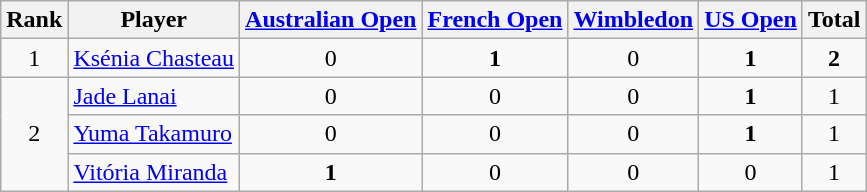<table class="wikitable sortable" style="text-align:center">
<tr>
<th align="center">Rank</th>
<th align="center">Player</th>
<th align="center"><a href='#'>Australian Open</a></th>
<th align="center"><a href='#'>French Open</a></th>
<th align="center"><a href='#'>Wimbledon</a></th>
<th align="center"><a href='#'>US Open</a></th>
<th align="center">Total</th>
</tr>
<tr>
<td>1</td>
<td style="text-align:left;" data-sort-value=""> <a href='#'>Ksénia Chasteau</a></td>
<td>0</td>
<td><strong>1</strong></td>
<td>0</td>
<td><strong>1</strong></td>
<td><strong>2</strong></td>
</tr>
<tr>
<td rowspan="3">2</td>
<td style="text-align:left;" data-sort-value=""> <a href='#'>Jade Lanai</a></td>
<td>0</td>
<td>0</td>
<td>0</td>
<td><strong>1</strong></td>
<td>1</td>
</tr>
<tr>
<td style="text-align:left;" data-sort-value=""> <a href='#'>Yuma Takamuro</a></td>
<td>0</td>
<td>0</td>
<td>0</td>
<td><strong>1</strong></td>
<td>1</td>
</tr>
<tr>
<td style="text-align:left;" data-sort-value=""> <a href='#'>Vitória Miranda</a></td>
<td><strong>1</strong></td>
<td>0</td>
<td>0</td>
<td>0</td>
<td>1</td>
</tr>
</table>
